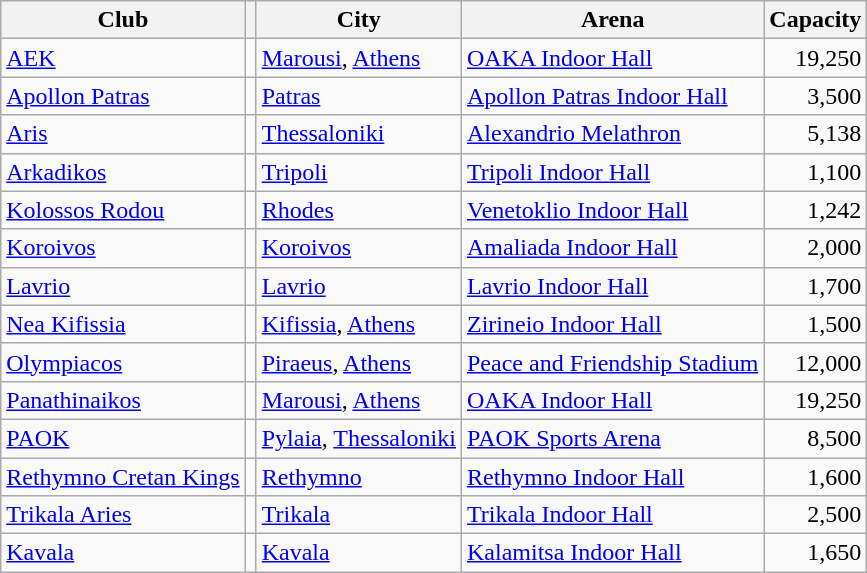<table class="wikitable sortable">
<tr>
<th>Club</th>
<th></th>
<th>City</th>
<th>Arena</th>
<th>Capacity</th>
</tr>
<tr>
<td><a href='#'>AEK</a></td>
<td></td>
<td><a href='#'>Marousi</a>, <a href='#'>Athens</a></td>
<td><a href='#'>OAKA Indoor Hall</a></td>
<td align=right>19,250</td>
</tr>
<tr>
<td><a href='#'>Apollon Patras</a></td>
<td></td>
<td><a href='#'>Patras</a></td>
<td><a href='#'>Apollon Patras Indoor Hall</a></td>
<td align=right>3,500</td>
</tr>
<tr>
<td><a href='#'>Aris</a></td>
<td></td>
<td><a href='#'>Thessaloniki</a></td>
<td><a href='#'>Alexandrio Melathron</a></td>
<td align=right>5,138</td>
</tr>
<tr>
<td><a href='#'>Arkadikos</a></td>
<td></td>
<td><a href='#'>Tripoli</a></td>
<td><a href='#'>Tripoli Indoor Hall</a></td>
<td align=right>1,100</td>
</tr>
<tr>
<td><a href='#'>Kolossos Rodou</a></td>
<td></td>
<td><a href='#'>Rhodes</a></td>
<td><a href='#'>Venetoklio Indoor Hall</a></td>
<td align=right>1,242</td>
</tr>
<tr>
<td><a href='#'>Koroivos</a></td>
<td></td>
<td><a href='#'>Koroivos</a></td>
<td><a href='#'>Amaliada Indoor Hall</a></td>
<td align=right>2,000</td>
</tr>
<tr>
<td><a href='#'>Lavrio</a></td>
<td></td>
<td><a href='#'>Lavrio</a></td>
<td><a href='#'>Lavrio Indoor Hall</a></td>
<td align=right>1,700</td>
</tr>
<tr>
<td><a href='#'>Nea Kifissia</a></td>
<td></td>
<td><a href='#'>Kifissia</a>, <a href='#'>Athens</a></td>
<td><a href='#'>Zirineio Indoor Hall</a></td>
<td align=right>1,500</td>
</tr>
<tr>
<td><a href='#'>Olympiacos</a></td>
<td></td>
<td><a href='#'>Piraeus</a>, <a href='#'>Athens</a></td>
<td><a href='#'>Peace and Friendship Stadium</a></td>
<td align=right>12,000</td>
</tr>
<tr>
<td><a href='#'>Panathinaikos</a></td>
<td></td>
<td><a href='#'>Marousi</a>, <a href='#'>Athens</a></td>
<td><a href='#'>OAKA Indoor Hall</a></td>
<td align=right>19,250</td>
</tr>
<tr>
<td><a href='#'>PAOK</a></td>
<td></td>
<td><a href='#'>Pylaia</a>, <a href='#'>Thessaloniki</a></td>
<td><a href='#'>PAOK Sports Arena</a></td>
<td align=right>8,500</td>
</tr>
<tr>
<td><a href='#'>Rethymno Cretan Kings</a></td>
<td></td>
<td><a href='#'>Rethymno</a></td>
<td><a href='#'>Rethymno Indoor Hall</a></td>
<td align=right>1,600</td>
</tr>
<tr>
<td><a href='#'>Trikala Aries</a></td>
<td></td>
<td><a href='#'>Trikala</a></td>
<td><a href='#'>Trikala Indoor Hall</a></td>
<td align=right>2,500</td>
</tr>
<tr>
<td><a href='#'>Kavala</a></td>
<td></td>
<td><a href='#'>Kavala</a></td>
<td><a href='#'>Kalamitsa Indoor Hall</a></td>
<td align=right>1,650</td>
</tr>
</table>
